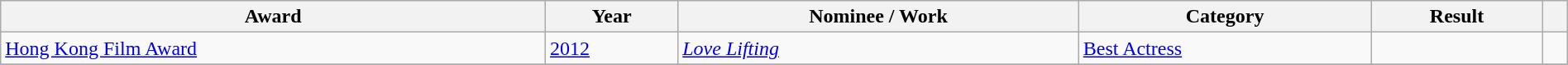<table class="wikitable plainrowheaders" style="width: 100%;">
<tr>
<th scope="col">Award</th>
<th scope="col">Year</th>
<th scope="col">Nominee / Work</th>
<th scope="col">Category</th>
<th scope="col">Result</th>
<th scope="col" class="unsortable"></th>
</tr>
<tr>
<td><a href='#'>Hong Kong Film Award</a></td>
<td><a href='#'>2012</a></td>
<td><em><a href='#'>Love Lifting</a></em></td>
<td><a href='#'>Best Actress</a></td>
<td></td>
<td></td>
</tr>
<tr>
</tr>
</table>
